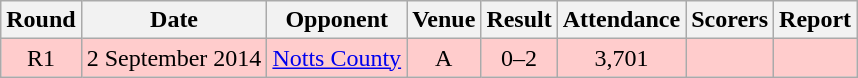<table class="wikitable" style="font-size:100%; text-align:center">
<tr>
<th>Round</th>
<th>Date</th>
<th>Opponent</th>
<th>Venue</th>
<th>Result</th>
<th>Attendance</th>
<th>Scorers</th>
<th>Report</th>
</tr>
<tr style="background: #FFCCCC;">
<td>R1</td>
<td>2 September 2014</td>
<td><a href='#'>Notts County</a></td>
<td>A</td>
<td>0–2</td>
<td>3,701</td>
<td></td>
<td></td>
</tr>
</table>
